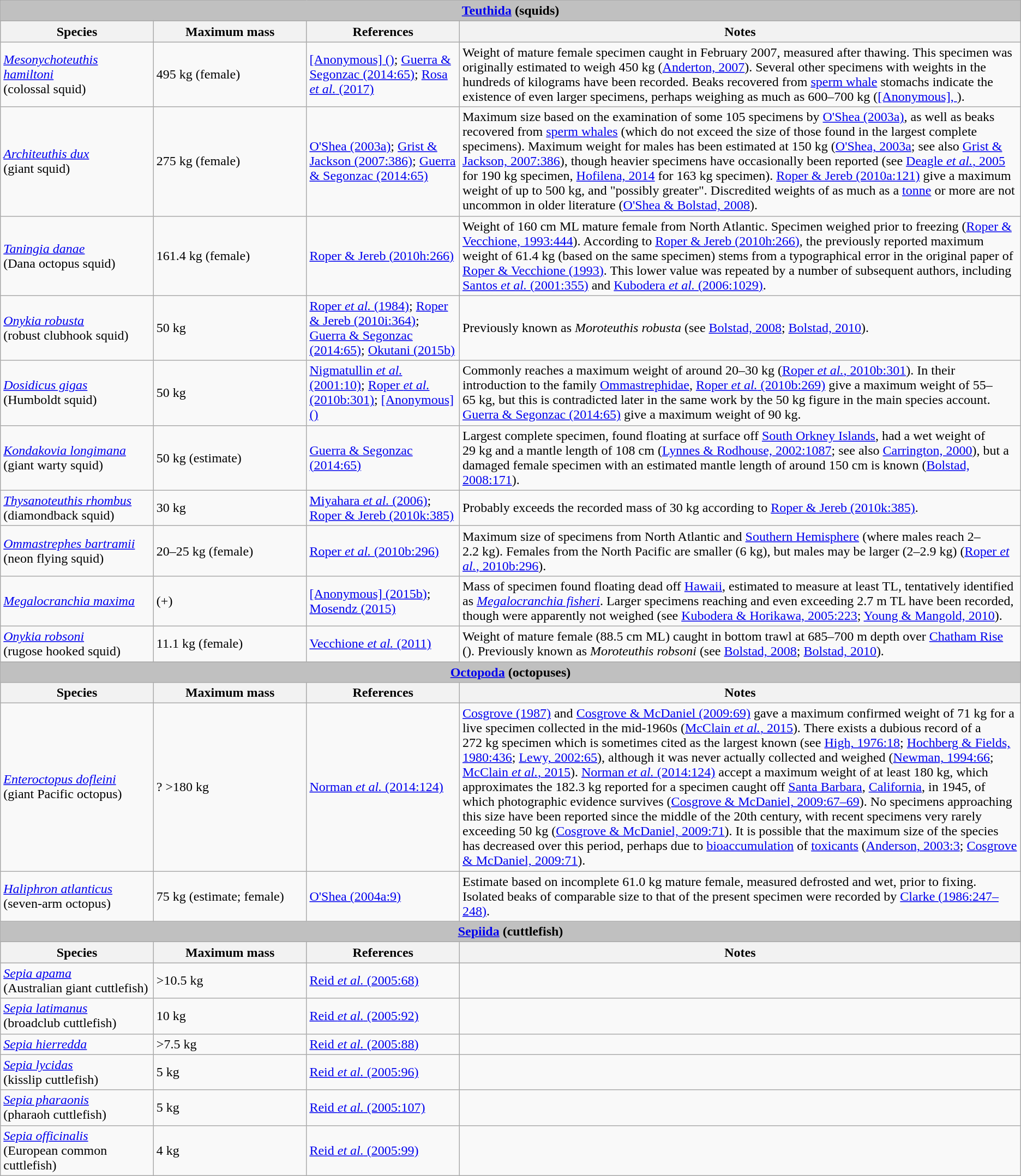<table class="wikitable">
<tr>
<th colspan="4" style="background-color:silver;text-align:center;" id="Teuthida (squids)"><a href='#'>Teuthida</a> (squids)</th>
</tr>
<tr style="background-color:#cccccc;">
<th scope="col" width="15%">Species</th>
<th scope="col" width="15%">Maximum mass</th>
<th scope="col" width="15%">References</th>
<th scope="col" width="55%">Notes</th>
</tr>
<tr>
<td><em><a href='#'>Mesonychoteuthis hamiltoni</a></em><br>(colossal squid)</td>
<td>495 kg (female)</td>
<td><a href='#'>[Anonymous] ()</a>; <a href='#'>Guerra & Segonzac (2014:65)</a>; <a href='#'>Rosa <em>et al.</em> (2017)</a></td>
<td>Weight of mature female specimen caught in February 2007, measured after thawing. This specimen was originally estimated to weigh 450 kg (<a href='#'>Anderton, 2007</a>). Several other specimens with weights in the hundreds of kilograms have been recorded. Beaks recovered from <a href='#'>sperm whale</a> stomachs indicate the existence of even larger specimens, perhaps weighing as much as 600–700 kg (<a href='#'>[Anonymous], </a>).</td>
</tr>
<tr>
<td><em><a href='#'>Architeuthis dux</a></em><br>(giant squid)</td>
<td>275 kg (female)</td>
<td><a href='#'>O'Shea (2003a)</a>; <a href='#'>Grist & Jackson (2007:386)</a>; <a href='#'>Guerra & Segonzac (2014:65)</a></td>
<td>Maximum size based on the examination of some 105 specimens by <a href='#'>O'Shea (2003a)</a>, as well as beaks recovered from <a href='#'>sperm whales</a> (which do not exceed the size of those found in the largest complete specimens). Maximum weight for males has been estimated at 150 kg (<a href='#'>O'Shea, 2003a</a>; see also <a href='#'>Grist & Jackson, 2007:386</a>), though heavier specimens have occasionally been reported (see <a href='#'>Deagle <em>et al.</em>, 2005</a> for 190 kg specimen, <a href='#'>Hofilena, 2014</a> for 163 kg specimen). <a href='#'>Roper & Jereb (2010a:121)</a> give a maximum weight of up to 500 kg, and "possibly greater". Discredited weights of as much as a <a href='#'>tonne</a> or more are not uncommon in older literature (<a href='#'>O'Shea & Bolstad, 2008</a>).</td>
</tr>
<tr>
<td><em><a href='#'>Taningia danae</a></em><br>(Dana octopus squid)</td>
<td>161.4 kg (female)</td>
<td><a href='#'>Roper & Jereb (2010h:266)</a></td>
<td>Weight of 160 cm ML mature female from North Atlantic. Specimen weighed prior to freezing (<a href='#'>Roper & Vecchione, 1993:444</a>). According to <a href='#'>Roper & Jereb (2010h:266)</a>, the previously reported maximum weight of 61.4 kg (based on the same specimen) stems from a typographical error in the original paper of <a href='#'>Roper & Vecchione (1993)</a>. This lower value was repeated by a number of subsequent authors, including <a href='#'>Santos <em>et al.</em> (2001:355)</a> and <a href='#'>Kubodera <em>et al.</em> (2006:1029)</a>.</td>
</tr>
<tr>
<td><em><a href='#'>Onykia robusta</a></em><br>(robust clubhook squid)</td>
<td>50 kg</td>
<td><a href='#'>Roper <em>et al.</em> (1984)</a>; <a href='#'>Roper & Jereb (2010i:364)</a>; <a href='#'>Guerra & Segonzac (2014:65)</a>; <a href='#'>Okutani (2015b)</a></td>
<td>Previously known as <em>Moroteuthis robusta</em> (see <a href='#'>Bolstad, 2008</a>; <a href='#'>Bolstad, 2010</a>).</td>
</tr>
<tr>
<td><em><a href='#'>Dosidicus gigas</a></em><br>(Humboldt squid)</td>
<td>50 kg</td>
<td><a href='#'>Nigmatullin <em>et al.</em> (2001:10)</a>; <a href='#'>Roper <em>et al.</em> (2010b:301)</a>; <a href='#'>[Anonymous] ()</a></td>
<td>Commonly reaches a maximum weight of around 20–30 kg (<a href='#'>Roper <em>et al.</em>, 2010b:301</a>). In their introduction to the family <a href='#'>Ommastrephidae</a>, <a href='#'>Roper <em>et al.</em> (2010b:269)</a> give a maximum weight of 55–65 kg, but this is contradicted later in the same work by the 50 kg figure in the main species account. <a href='#'>Guerra & Segonzac (2014:65)</a> give a maximum weight of 90 kg.</td>
</tr>
<tr>
<td><em><a href='#'>Kondakovia longimana</a></em><br>(giant warty squid)</td>
<td>50 kg (estimate)</td>
<td><a href='#'>Guerra & Segonzac (2014:65)</a></td>
<td>Largest complete specimen, found floating at surface off <a href='#'>South Orkney Islands</a>, had a wet weight of 29 kg and a mantle length of 108 cm (<a href='#'>Lynnes & Rodhouse, 2002:1087</a>; see also <a href='#'>Carrington, 2000</a>), but a damaged female specimen with an estimated mantle length of around 150 cm is known (<a href='#'>Bolstad, 2008:171</a>).</td>
</tr>
<tr>
<td><em><a href='#'>Thysanoteuthis rhombus</a></em><br>(diamondback squid)</td>
<td>30 kg</td>
<td><a href='#'>Miyahara <em>et al.</em> (2006)</a>; <a href='#'>Roper & Jereb (2010k:385)</a></td>
<td>Probably exceeds the recorded mass of 30 kg according to <a href='#'>Roper & Jereb (2010k:385)</a>.</td>
</tr>
<tr>
<td><em><a href='#'>Ommastrephes bartramii</a></em><br>(neon flying squid)</td>
<td>20–25 kg (female)</td>
<td><a href='#'>Roper <em>et al.</em> (2010b:296)</a></td>
<td>Maximum size of specimens from North Atlantic and <a href='#'>Southern Hemisphere</a> (where males reach 2–2.2 kg). Females from the North Pacific are smaller (6 kg), but males may be larger (2–2.9 kg) (<a href='#'>Roper <em>et al.</em>, 2010b:296</a>).</td>
</tr>
<tr>
<td><em><a href='#'>Megalocranchia maxima</a></em></td>
<td> (+)</td>
<td><a href='#'>[Anonymous] (2015b)</a>; <a href='#'>Mosendz (2015)</a></td>
<td>Mass of specimen found floating dead off <a href='#'>Hawaii</a>, estimated to measure at least  TL, tentatively identified as <em><a href='#'>Megalocranchia fisheri</a></em>. Larger specimens reaching and even exceeding 2.7 m TL have been recorded, though were apparently not weighed (see <a href='#'>Kubodera & Horikawa, 2005:223</a>; <a href='#'>Young & Mangold, 2010</a>).</td>
</tr>
<tr>
<td><em><a href='#'>Onykia robsoni</a></em><br>(rugose hooked squid)</td>
<td>11.1 kg (female)</td>
<td><a href='#'>Vecchione <em>et al.</em> (2011)</a></td>
<td>Weight of mature female (88.5 cm ML) caught in bottom trawl at 685–700 m depth over <a href='#'>Chatham Rise</a> (). Previously known as <em>Moroteuthis robsoni</em> (see <a href='#'>Bolstad, 2008</a>; <a href='#'>Bolstad, 2010</a>).</td>
</tr>
<tr>
<th colspan="4" style="background-color:silver;text-align:center;" id="Octopoda (octopuses)"><a href='#'>Octopoda</a> (octopuses)</th>
</tr>
<tr style="background-color:#cccccc;">
<th scope="col" width="15%">Species</th>
<th scope="col" width="15%">Maximum mass</th>
<th scope="col" width="15%">References</th>
<th scope="col" width="55%">Notes</th>
</tr>
<tr>
<td><em><a href='#'>Enteroctopus dofleini</a></em><br>(giant Pacific octopus)</td>
<td>? >180 kg</td>
<td><a href='#'>Norman <em>et al.</em> (2014:124)</a></td>
<td><a href='#'>Cosgrove (1987)</a> and <a href='#'>Cosgrove & McDaniel (2009:69)</a> gave a maximum confirmed weight of 71 kg for a live specimen collected in the mid-1960s (<a href='#'>McClain <em>et al.</em>, 2015</a>). There exists a dubious record of a 272 kg specimen which is sometimes cited as the largest known (see <a href='#'>High, 1976:18</a>; <a href='#'>Hochberg & Fields, 1980:436</a>; <a href='#'>Lewy, 2002:65</a>), although it was never actually collected and weighed (<a href='#'>Newman, 1994:66</a>; <a href='#'>McClain <em>et al.</em>, 2015</a>). <a href='#'>Norman <em>et al.</em> (2014:124)</a> accept a maximum weight of at least 180 kg, which approximates the 182.3 kg reported for a specimen caught off <a href='#'>Santa Barbara</a>, <a href='#'>California</a>, in 1945, of which photographic evidence survives (<a href='#'>Cosgrove & McDaniel, 2009:67–69</a>). No specimens approaching this size have been reported since the middle of the 20th century, with recent specimens very rarely exceeding 50 kg (<a href='#'>Cosgrove & McDaniel, 2009:71</a>). It is possible that the maximum size of the species has decreased over this period, perhaps due to <a href='#'>bioaccumulation</a> of <a href='#'>toxicants</a> (<a href='#'>Anderson, 2003:3</a>; <a href='#'>Cosgrove & McDaniel, 2009:71</a>).</td>
</tr>
<tr>
<td><em><a href='#'>Haliphron atlanticus</a></em><br>(seven-arm octopus)</td>
<td>75 kg (estimate; female)</td>
<td><a href='#'>O'Shea (2004a:9)</a></td>
<td>Estimate based on incomplete 61.0 kg mature female, measured defrosted and wet, prior to fixing. Isolated beaks of comparable size to that of the present specimen were recorded by <a href='#'>Clarke (1986:247–248)</a>.</td>
</tr>
<tr>
<th colspan="4" style="background-color:silver;text-align:center;" id="Sepiida (cuttlefish)"><a href='#'>Sepiida</a> (cuttlefish)</th>
</tr>
<tr style="background-color:#cccccc;">
<th scope="col" width="15%">Species</th>
<th scope="col" width="15%">Maximum mass</th>
<th scope="col" width="15%">References</th>
<th scope="col" width="55%">Notes</th>
</tr>
<tr>
<td><em><a href='#'>Sepia apama</a></em><br>(Australian giant cuttlefish)</td>
<td>>10.5 kg</td>
<td><a href='#'>Reid <em>et al.</em> (2005:68)</a></td>
<td></td>
</tr>
<tr>
<td><em><a href='#'>Sepia latimanus</a></em><br>(broadclub cuttlefish)</td>
<td>10 kg</td>
<td><a href='#'>Reid <em>et al.</em> (2005:92)</a></td>
<td></td>
</tr>
<tr>
<td><em><a href='#'>Sepia hierredda</a></em></td>
<td>>7.5 kg</td>
<td><a href='#'>Reid <em>et al.</em> (2005:88)</a></td>
<td></td>
</tr>
<tr>
<td><em><a href='#'>Sepia lycidas</a></em><br>(kisslip cuttlefish)</td>
<td>5 kg</td>
<td><a href='#'>Reid <em>et al.</em> (2005:96)</a></td>
<td></td>
</tr>
<tr>
<td><em><a href='#'>Sepia pharaonis</a></em><br>(pharaoh cuttlefish)</td>
<td>5 kg</td>
<td><a href='#'>Reid <em>et al.</em> (2005:107)</a></td>
<td></td>
</tr>
<tr>
<td><em><a href='#'>Sepia officinalis</a></em><br>(European common cuttlefish)</td>
<td>4 kg</td>
<td><a href='#'>Reid <em>et al.</em> (2005:99)</a></td>
<td></td>
</tr>
</table>
